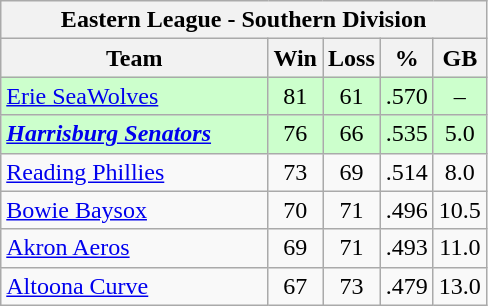<table class="wikitable">
<tr>
<th colspan="5">Eastern League - Southern Division</th>
</tr>
<tr>
<th width="55%">Team</th>
<th>Win</th>
<th>Loss</th>
<th>%</th>
<th>GB</th>
</tr>
<tr align=center bgcolor="#CCFFCC">
<td align=left><a href='#'>Erie SeaWolves</a></td>
<td>81</td>
<td>61</td>
<td>.570</td>
<td>–</td>
</tr>
<tr align=center bgcolor="#CCFFCC">
<td align=left><strong><em><a href='#'>Harrisburg Senators</a></em></strong></td>
<td>76</td>
<td>66</td>
<td>.535</td>
<td>5.0</td>
</tr>
<tr align=center>
<td align=left><a href='#'>Reading Phillies</a></td>
<td>73</td>
<td>69</td>
<td>.514</td>
<td>8.0</td>
</tr>
<tr align=center>
<td align=left><a href='#'>Bowie Baysox</a></td>
<td>70</td>
<td>71</td>
<td>.496</td>
<td>10.5</td>
</tr>
<tr align=center>
<td align=left><a href='#'>Akron Aeros</a></td>
<td>69</td>
<td>71</td>
<td>.493</td>
<td>11.0</td>
</tr>
<tr align=center>
<td align=left><a href='#'>Altoona Curve</a></td>
<td>67</td>
<td>73</td>
<td>.479</td>
<td>13.0</td>
</tr>
</table>
